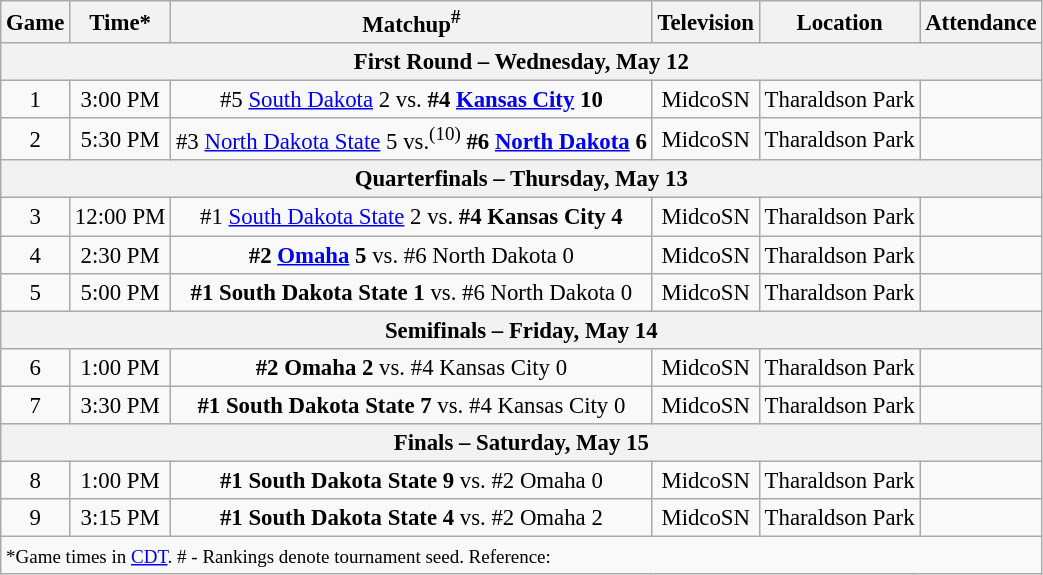<table class="wikitable" style="font-size: 95%">
<tr align="center">
<th>Game</th>
<th>Time*</th>
<th>Matchup<sup>#</sup></th>
<th>Television</th>
<th>Location</th>
<th>Attendance</th>
</tr>
<tr>
<th colspan=7>First Round – Wednesday, May 12</th>
</tr>
<tr>
<td style="text-align:center;">1</td>
<td style="text-align:center;">3:00 PM</td>
<td style="text-align:center;">#5 <a href='#'>South Dakota</a> 2 vs. <strong>#4 <a href='#'>Kansas City</a> 10</strong></td>
<td style="text-align:center;">MidcoSN</td>
<td style="text-align:center;">Tharaldson Park</td>
<td style="text-align:center;"></td>
</tr>
<tr>
<td style="text-align:center;">2</td>
<td style="text-align:center;">5:30 PM</td>
<td style="text-align:center;">#3 <a href='#'>North Dakota State</a> 5 vs.<sup>(10)</sup> <strong>#6 <a href='#'>North Dakota</a> 6</strong></td>
<td style="text-align:center;">MidcoSN</td>
<td style="text-align:center;">Tharaldson Park</td>
<td style="text-align:center;"></td>
</tr>
<tr>
<th colspan=7>Quarterfinals – Thursday, May 13</th>
</tr>
<tr>
<td style="text-align:center;">3</td>
<td style="text-align:center;">12:00 PM</td>
<td style="text-align:center;">#1 <a href='#'>South Dakota State</a> 2 vs. <strong>#4 Kansas City 4</strong></td>
<td style="text-align:center;">MidcoSN</td>
<td style="text-align:center;">Tharaldson Park</td>
<td style="text-align:center;"></td>
</tr>
<tr>
<td style="text-align:center;">4</td>
<td style="text-align:center;">2:30 PM</td>
<td style="text-align:center;"><strong>#2 <a href='#'>Omaha</a> 5</strong> vs. #6 North Dakota 0</td>
<td style="text-align:center;">MidcoSN</td>
<td style="text-align:center;">Tharaldson Park</td>
<td style="text-align:center;"></td>
</tr>
<tr>
<td style="text-align:center;">5</td>
<td style="text-align:center;">5:00 PM</td>
<td style="text-align:center;"><strong>#1 South Dakota State 1</strong> vs. #6 North Dakota 0</td>
<td style="text-align:center;">MidcoSN</td>
<td style="text-align:center;">Tharaldson Park</td>
<td style="text-align:center;"></td>
</tr>
<tr>
<th colspan=7>Semifinals – Friday, May 14</th>
</tr>
<tr>
<td style="text-align:center;">6</td>
<td style="text-align:center;">1:00 PM</td>
<td style="text-align:center;"><strong>#2 Omaha 2</strong> vs. #4 Kansas City 0</td>
<td style="text-align:center;">MidcoSN</td>
<td style="text-align:center;">Tharaldson Park</td>
<td style="text-align:center;"></td>
</tr>
<tr>
<td style="text-align:center;">7</td>
<td style="text-align:center;">3:30 PM</td>
<td style="text-align:center;"><strong>#1 South Dakota State 7</strong> vs. #4 Kansas City 0</td>
<td style="text-align:center;">MidcoSN</td>
<td style="text-align:center;">Tharaldson Park</td>
<td style="text-align:center;"></td>
</tr>
<tr>
<th colspan=7>Finals – Saturday, May 15</th>
</tr>
<tr>
<td style="text-align:center;">8</td>
<td style="text-align:center;">1:00 PM</td>
<td style="text-align:center;"><strong>#1 South Dakota State 9</strong> vs. #2 Omaha 0</td>
<td style="text-align:center;">MidcoSN</td>
<td style="text-align:center;">Tharaldson Park</td>
<td style="text-align:center;"></td>
</tr>
<tr>
<td style="text-align:center;">9</td>
<td style="text-align:center;">3:15 PM</td>
<td style="text-align:center;"><strong>#1 South Dakota State 4</strong> vs. #2 Omaha 2</td>
<td style="text-align:center;">MidcoSN</td>
<td style="text-align:center;">Tharaldson Park</td>
<td style="text-align:center;"></td>
</tr>
<tr>
<td colspan=7><small>*Game times in <a href='#'>CDT</a>. # - Rankings denote tournament seed. Reference:</small></td>
</tr>
</table>
